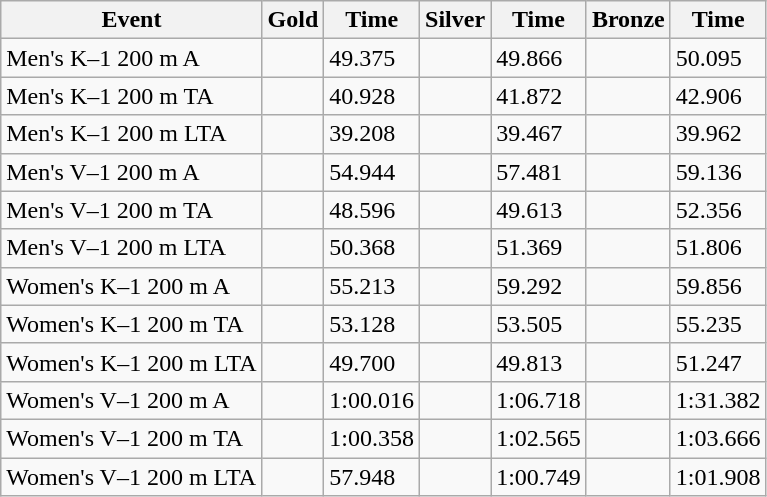<table class="wikitable">
<tr>
<th>Event</th>
<th bgcolor="gold">Gold</th>
<th bgcolor="EFEFEF">Time</th>
<th bgcolor="silver">Silver</th>
<th bgcolor="EFEFEF">Time</th>
<th bgcolor="CC9966">Bronze</th>
<th bgcolor="EFEFEF">Time</th>
</tr>
<tr>
<td>Men's K–1 200 m A</td>
<td></td>
<td>49.375</td>
<td></td>
<td>49.866</td>
<td></td>
<td>50.095</td>
</tr>
<tr>
<td>Men's K–1 200 m TA</td>
<td></td>
<td>40.928</td>
<td></td>
<td>41.872</td>
<td></td>
<td>42.906</td>
</tr>
<tr>
<td>Men's K–1 200 m LTA</td>
<td></td>
<td>39.208</td>
<td></td>
<td>39.467</td>
<td></td>
<td>39.962</td>
</tr>
<tr>
<td>Men's V–1 200 m A</td>
<td></td>
<td>54.944</td>
<td></td>
<td>57.481</td>
<td></td>
<td>59.136</td>
</tr>
<tr>
<td>Men's V–1 200 m TA</td>
<td></td>
<td>48.596</td>
<td></td>
<td>49.613</td>
<td></td>
<td>52.356</td>
</tr>
<tr>
<td>Men's V–1 200 m LTA</td>
<td></td>
<td>50.368</td>
<td></td>
<td>51.369</td>
<td></td>
<td>51.806</td>
</tr>
<tr>
<td>Women's K–1 200 m A</td>
<td></td>
<td>55.213</td>
<td></td>
<td>59.292</td>
<td></td>
<td>59.856</td>
</tr>
<tr>
<td>Women's K–1 200 m TA</td>
<td></td>
<td>53.128</td>
<td></td>
<td>53.505</td>
<td></td>
<td>55.235</td>
</tr>
<tr>
<td>Women's K–1 200 m LTA</td>
<td></td>
<td>49.700</td>
<td></td>
<td>49.813</td>
<td></td>
<td>51.247</td>
</tr>
<tr>
<td>Women's V–1 200 m A</td>
<td></td>
<td>1:00.016</td>
<td></td>
<td>1:06.718</td>
<td></td>
<td>1:31.382</td>
</tr>
<tr>
<td>Women's V–1 200 m TA</td>
<td></td>
<td>1:00.358</td>
<td></td>
<td>1:02.565</td>
<td></td>
<td>1:03.666</td>
</tr>
<tr>
<td>Women's V–1 200 m LTA</td>
<td></td>
<td>57.948</td>
<td></td>
<td>1:00.749</td>
<td></td>
<td>1:01.908</td>
</tr>
</table>
